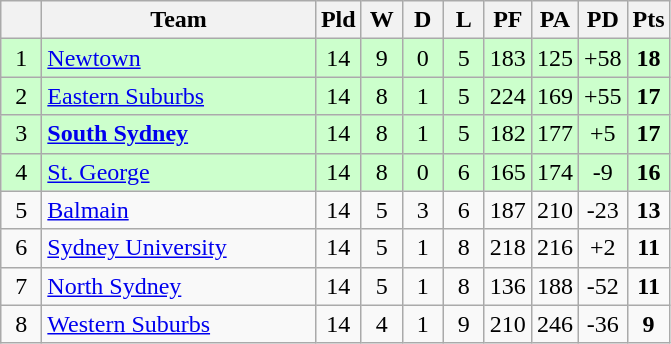<table class="wikitable" style="text-align:center;">
<tr>
<th width="20"></th>
<th width="175">Team</th>
<th width="20">Pld</th>
<th width="20">W</th>
<th width="20">D</th>
<th width="20">L</th>
<th width="20">PF</th>
<th width="20">PA</th>
<th width="20">PD</th>
<th width="20">Pts</th>
</tr>
<tr style="background: #ccffcc;">
<td>1</td>
<td style="text-align:left;"> <a href='#'>Newtown</a></td>
<td>14</td>
<td>9</td>
<td>0</td>
<td>5</td>
<td>183</td>
<td>125</td>
<td>+58</td>
<td><strong>18</strong></td>
</tr>
<tr style="background: #ccffcc;">
<td>2</td>
<td style="text-align:left;"> <a href='#'>Eastern Suburbs</a></td>
<td>14</td>
<td>8</td>
<td>1</td>
<td>5</td>
<td>224</td>
<td>169</td>
<td>+55</td>
<td><strong>17</strong></td>
</tr>
<tr style="background: #ccffcc;">
<td>3</td>
<td style="text-align:left;"><strong> <a href='#'>South Sydney</a></strong></td>
<td>14</td>
<td>8</td>
<td>1</td>
<td>5</td>
<td>182</td>
<td>177</td>
<td>+5</td>
<td><strong>17</strong></td>
</tr>
<tr style="background: #ccffcc;">
<td>4</td>
<td style="text-align:left;"> <a href='#'>St. George</a></td>
<td>14</td>
<td>8</td>
<td>0</td>
<td>6</td>
<td>165</td>
<td>174</td>
<td>-9</td>
<td><strong>16</strong></td>
</tr>
<tr>
<td>5</td>
<td style="text-align:left;"> <a href='#'>Balmain</a></td>
<td>14</td>
<td>5</td>
<td>3</td>
<td>6</td>
<td>187</td>
<td>210</td>
<td>-23</td>
<td><strong>13</strong></td>
</tr>
<tr>
<td>6</td>
<td style="text-align:left;"> <a href='#'>Sydney University</a></td>
<td>14</td>
<td>5</td>
<td>1</td>
<td>8</td>
<td>218</td>
<td>216</td>
<td>+2</td>
<td><strong>11</strong></td>
</tr>
<tr>
<td>7</td>
<td style="text-align:left;"> <a href='#'>North Sydney</a></td>
<td>14</td>
<td>5</td>
<td>1</td>
<td>8</td>
<td>136</td>
<td>188</td>
<td>-52</td>
<td><strong>11</strong></td>
</tr>
<tr>
<td>8</td>
<td style="text-align:left;"> <a href='#'>Western Suburbs</a></td>
<td>14</td>
<td>4</td>
<td>1</td>
<td>9</td>
<td>210</td>
<td>246</td>
<td>-36</td>
<td><strong>9</strong></td>
</tr>
</table>
